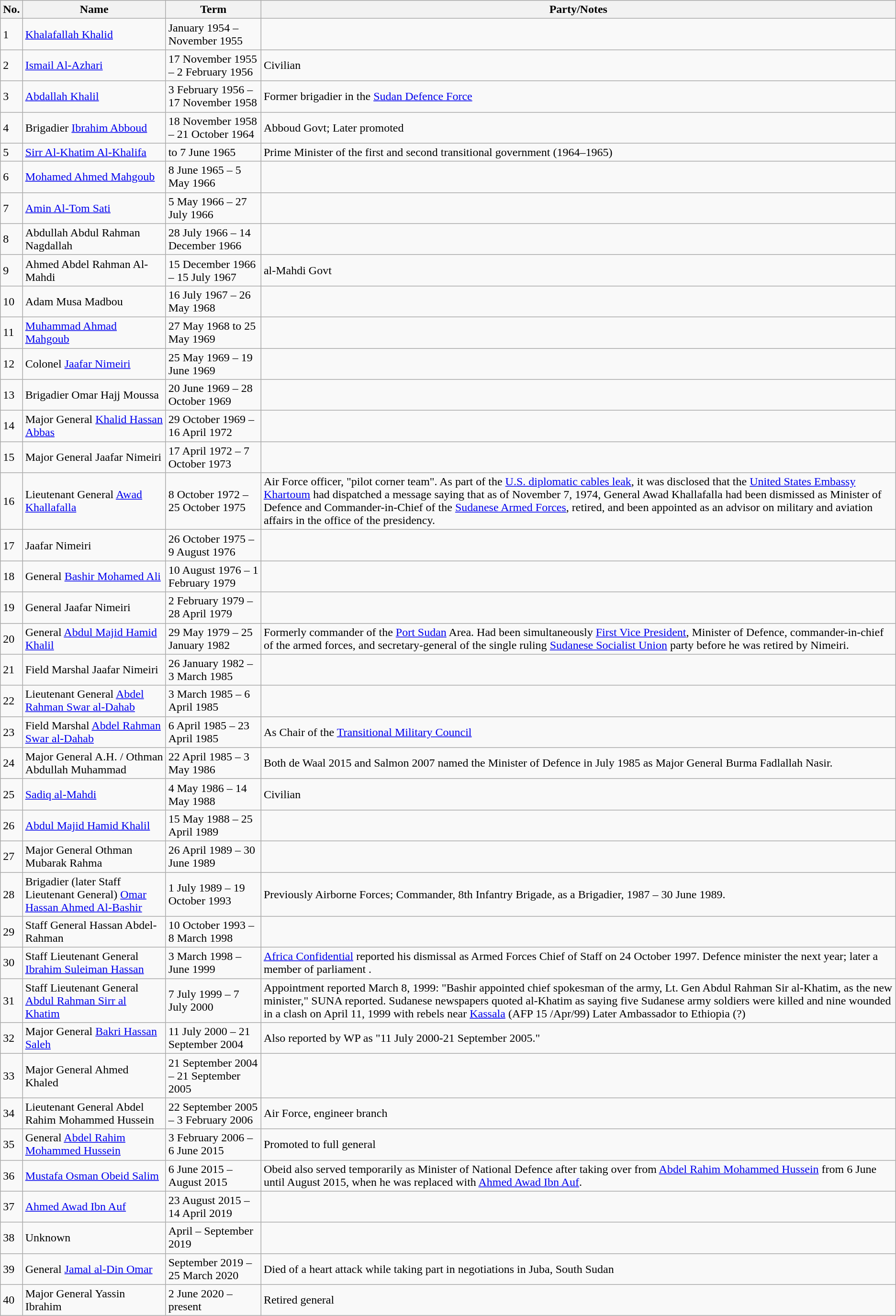<table class="wikitable">
<tr>
<th>No.</th>
<th>Name</th>
<th>Term</th>
<th>Party/Notes</th>
</tr>
<tr>
<td>1</td>
<td><a href='#'>Khalafallah Khalid</a></td>
<td>January 1954 – November 1955</td>
<td></td>
</tr>
<tr>
<td>2</td>
<td><a href='#'>Ismail Al-Azhari</a></td>
<td>17 November 1955 – 2 February 1956</td>
<td>Civilian</td>
</tr>
<tr>
<td>3</td>
<td><a href='#'>Abdallah Khalil</a></td>
<td>3 February 1956 – 17 November 1958</td>
<td>Former brigadier in the <a href='#'>Sudan Defence Force</a></td>
</tr>
<tr>
<td>4</td>
<td>Brigadier <a href='#'>Ibrahim Abboud</a></td>
<td>18 November 1958 – 21 October 1964</td>
<td>Abboud Govt; Later promoted</td>
</tr>
<tr>
<td>5</td>
<td><a href='#'>Sirr Al-Khatim Al-Khalifa</a></td>
<td>to 7 June 1965</td>
<td>Prime Minister of the first and second transitional government (1964–1965)</td>
</tr>
<tr>
<td>6</td>
<td><a href='#'>Mohamed Ahmed Mahgoub</a></td>
<td>8 June 1965 – 5 May 1966</td>
<td></td>
</tr>
<tr>
<td>7</td>
<td><a href='#'>Amin Al-Tom Sati</a></td>
<td>5 May 1966 – 27 July 1966</td>
<td></td>
</tr>
<tr>
<td>8</td>
<td>Abdullah Abdul Rahman Nagdallah</td>
<td>28 July 1966 – 14 December 1966</td>
<td></td>
</tr>
<tr>
<td>9</td>
<td>Ahmed Abdel Rahman Al-Mahdi</td>
<td>15 December 1966 – 15 July 1967</td>
<td>al-Mahdi Govt</td>
</tr>
<tr>
<td>10</td>
<td>Adam Musa Madbou</td>
<td>16 July 1967 – 26 May 1968</td>
<td></td>
</tr>
<tr>
<td>11</td>
<td><a href='#'>Muhammad Ahmad Mahgoub</a></td>
<td>27 May 1968 to 25 May 1969</td>
<td></td>
</tr>
<tr>
<td>12</td>
<td>Colonel <a href='#'>Jaafar Nimeiri</a></td>
<td>25 May 1969 – 19 June 1969</td>
<td></td>
</tr>
<tr>
<td>13</td>
<td>Brigadier Omar Hajj Moussa</td>
<td>20 June 1969 – 28 October 1969</td>
<td></td>
</tr>
<tr>
<td>14</td>
<td>Major General <a href='#'>Khalid Hassan Abbas</a></td>
<td>29 October 1969 – 16 April 1972</td>
<td></td>
</tr>
<tr>
<td>15</td>
<td>Major General Jaafar Nimeiri</td>
<td>17 April 1972 – 7 October 1973</td>
<td></td>
</tr>
<tr>
<td>16</td>
<td>Lieutenant General <a href='#'>Awad Khallafalla</a></td>
<td>8 October 1972 – 25 October 1975</td>
<td>Air Force officer, "pilot corner team". As part of the <a href='#'>U.S. diplomatic cables leak</a>, it was disclosed that the <a href='#'>United States Embassy Khartoum</a> had dispatched a message saying that as of November 7, 1974, General Awad Khallafalla had been dismissed as Minister of Defence and Commander-in-Chief of the <a href='#'>Sudanese Armed Forces</a>, retired, and been appointed as an advisor on military and aviation affairs in the office of the presidency.</td>
</tr>
<tr>
<td>17</td>
<td>Jaafar Nimeiri</td>
<td>26 October 1975 – 9 August 1976</td>
<td></td>
</tr>
<tr>
<td>18</td>
<td>General <a href='#'>Bashir Mohamed Ali</a></td>
<td>10 August 1976 – 1 February 1979</td>
<td></td>
</tr>
<tr>
<td>19</td>
<td>General Jaafar Nimeiri</td>
<td>2 February 1979 – 28 April 1979</td>
<td></td>
</tr>
<tr>
<td>20</td>
<td>General <a href='#'>Abdul Majid Hamid Khalil</a></td>
<td>29 May 1979 – 25 January 1982</td>
<td>Formerly commander of the <a href='#'>Port Sudan</a> Area. Had been simultaneously <a href='#'>First Vice President</a>, Minister of Defence, commander-in-chief of the armed forces, and secretary-general of the single ruling <a href='#'>Sudanese Socialist Union</a> party before he was retired by Nimeiri.</td>
</tr>
<tr>
<td>21</td>
<td>Field Marshal Jaafar Nimeiri</td>
<td>26 January 1982 – 3 March 1985</td>
<td></td>
</tr>
<tr>
<td>22</td>
<td>Lieutenant General <a href='#'>Abdel Rahman Swar al-Dahab</a></td>
<td>3 March 1985 – 6 April 1985</td>
<td></td>
</tr>
<tr>
<td>23</td>
<td>Field Marshal <a href='#'>Abdel Rahman Swar al-Dahab</a></td>
<td>6 April 1985 – 23 April 1985</td>
<td>As Chair of the <a href='#'>Transitional Military Council</a></td>
</tr>
<tr>
<td>24</td>
<td>Major General A.H. / Othman Abdullah Muhammad</td>
<td>22 April 1985 – 3 May 1986</td>
<td>Both de Waal 2015 and Salmon 2007 named the Minister of Defence in July 1985 as Major General Burma Fadlallah Nasir.</td>
</tr>
<tr>
<td>25</td>
<td><a href='#'>Sadiq al-Mahdi</a></td>
<td>4 May 1986 – 14 May 1988</td>
<td>Civilian</td>
</tr>
<tr>
<td>26</td>
<td><a href='#'>Abdul Majid Hamid Khalil</a></td>
<td>15 May 1988 – 25 April 1989</td>
<td></td>
</tr>
<tr>
<td>27</td>
<td>Major General Othman Mubarak Rahma</td>
<td>26 April 1989 – 30 June 1989</td>
<td></td>
</tr>
<tr>
<td>28</td>
<td>Brigadier (later Staff Lieutenant General) <a href='#'>Omar Hassan Ahmed Al-Bashir</a></td>
<td>1 July 1989 – 19 October 1993</td>
<td>Previously Airborne Forces; Commander, 8th Infantry Brigade, as a Brigadier, 1987 – 30 June 1989.</td>
</tr>
<tr>
<td>29</td>
<td>Staff General Hassan Abdel-Rahman</td>
<td>10 October 1993 – 8 March 1998</td>
<td></td>
</tr>
<tr>
<td>30</td>
<td>Staff Lieutenant General <a href='#'>Ibrahim Suleiman Hassan</a></td>
<td>3 March 1998 –  June 1999</td>
<td><a href='#'>Africa Confidential</a> reported his dismissal as Armed Forces Chief of Staff on 24 October 1997.  Defence minister the next year; later a member of parliament .</td>
</tr>
<tr>
<td>31</td>
<td>Staff Lieutenant General <a href='#'>Abdul Rahman Sirr al Khatim</a></td>
<td>7 July 1999 – 7 July 2000</td>
<td>Appointment reported March 8, 1999: "Bashir appointed chief spokesman of the army, Lt. Gen Abdul Rahman Sir al-Khatim, as the new minister," SUNA reported. Sudanese newspapers quoted al-Khatim as saying five Sudanese army soldiers were killed and nine wounded in a clash on April 11, 1999 with rebels near <a href='#'>Kassala</a> (AFP 15 /Apr/99) Later Ambassador to Ethiopia (?) </td>
</tr>
<tr>
<td>32</td>
<td>Major General <a href='#'>Bakri Hassan Saleh</a></td>
<td>11 July 2000 – 21 September 2004</td>
<td>Also reported by WP as "11 July 2000-21 September 2005."</td>
</tr>
<tr>
<td>33</td>
<td>Major General Ahmed Khaled</td>
<td>21 September 2004 – 21 September 2005</td>
<td></td>
</tr>
<tr>
<td>34</td>
<td>Lieutenant General Abdel Rahim Mohammed Hussein</td>
<td>22 September 2005 – 3 February 2006</td>
<td>Air Force, engineer branch</td>
</tr>
<tr>
<td>35</td>
<td>General <a href='#'>Abdel Rahim Mohammed Hussein</a></td>
<td>3 February 2006 – 6 June 2015</td>
<td>Promoted to full general</td>
</tr>
<tr>
<td>36</td>
<td><a href='#'>Mustafa Osman Obeid Salim</a></td>
<td>6 June 2015 – August 2015</td>
<td>Obeid also served temporarily as Minister of National Defence after taking over from <a href='#'>Abdel Rahim Mohammed Hussein</a> from 6 June until August 2015, when he was replaced with <a href='#'>Ahmed Awad Ibn Auf</a>.</td>
</tr>
<tr>
<td>37</td>
<td><a href='#'>Ahmed Awad Ibn Auf</a></td>
<td>23 August 2015 – 14 April 2019</td>
<td></td>
</tr>
<tr>
<td>38</td>
<td>Unknown</td>
<td>April – September 2019</td>
<td></td>
</tr>
<tr>
<td>39</td>
<td>General <a href='#'>Jamal al-Din Omar</a></td>
<td>September 2019 –  25 March 2020</td>
<td>Died of a heart attack while taking part in negotiations in Juba, South Sudan</td>
</tr>
<tr>
<td>40</td>
<td>Major General Yassin Ibrahim</td>
<td>2 June 2020 – present</td>
<td>Retired general</td>
</tr>
</table>
